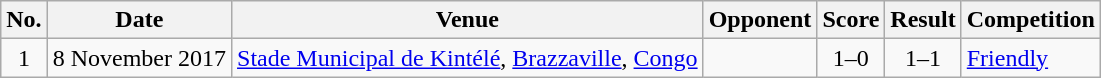<table class="wikitable sortable">
<tr>
<th scope="col">No.</th>
<th scope="col">Date</th>
<th scope="col">Venue</th>
<th scope="col">Opponent</th>
<th scope="col">Score</th>
<th scope="col">Result</th>
<th scope="col">Competition</th>
</tr>
<tr>
<td style="text-align:center">1</td>
<td>8 November 2017</td>
<td><a href='#'>Stade Municipal de Kintélé</a>, <a href='#'>Brazzaville</a>, <a href='#'>Congo</a></td>
<td></td>
<td style="text-align:center">1–0</td>
<td style="text-align:center">1–1</td>
<td><a href='#'>Friendly</a></td>
</tr>
</table>
